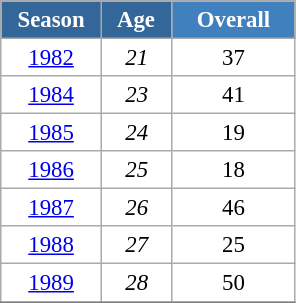<table class="wikitable" style="font-size:95%; text-align:center; border:grey solid 1px; border-collapse:collapse; background:#ffffff;">
<tr>
<th style="background-color:#369; color:white; width:60px;"> Season </th>
<th style="background-color:#369; color:white; width:40px;"> Age </th>
<th style="background-color:#4180be; color:white; width:75px;">Overall</th>
</tr>
<tr>
<td><a href='#'>1982</a></td>
<td><em>21</em></td>
<td>37</td>
</tr>
<tr>
<td><a href='#'>1984</a></td>
<td><em>23</em></td>
<td>41</td>
</tr>
<tr>
<td><a href='#'>1985</a></td>
<td><em>24</em></td>
<td>19</td>
</tr>
<tr>
<td><a href='#'>1986</a></td>
<td><em>25</em></td>
<td>18</td>
</tr>
<tr>
<td><a href='#'>1987</a></td>
<td><em>26</em></td>
<td>46</td>
</tr>
<tr>
<td><a href='#'>1988</a></td>
<td><em>27</em></td>
<td>25</td>
</tr>
<tr>
<td><a href='#'>1989</a></td>
<td><em>28</em></td>
<td>50</td>
</tr>
<tr>
</tr>
</table>
